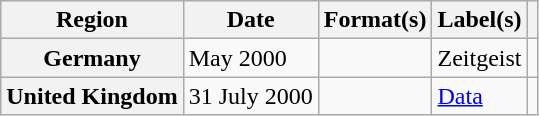<table class="wikitable plainrowheaders">
<tr>
<th scope="col">Region</th>
<th scope="col">Date</th>
<th scope="col">Format(s)</th>
<th scope="col">Label(s)</th>
<th scope="col"></th>
</tr>
<tr>
<th scope="row">Germany</th>
<td>May 2000</td>
<td></td>
<td>Zeitgeist</td>
<td></td>
</tr>
<tr>
<th scope="row">United Kingdom</th>
<td>31 July 2000</td>
<td></td>
<td><a href='#'>Data</a></td>
<td></td>
</tr>
</table>
